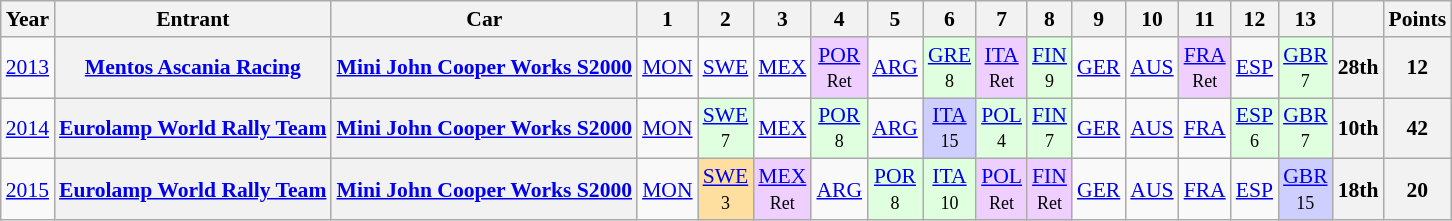<table class="wikitable" border="1" style="text-align:center; font-size:90%;">
<tr>
<th>Year</th>
<th>Entrant</th>
<th>Car</th>
<th>1</th>
<th>2</th>
<th>3</th>
<th>4</th>
<th>5</th>
<th>6</th>
<th>7</th>
<th>8</th>
<th>9</th>
<th>10</th>
<th>11</th>
<th>12</th>
<th>13</th>
<th></th>
<th>Points</th>
</tr>
<tr>
<td><a href='#'>2013</a></td>
<th><a href='#'>Mentos Ascania Racing</a></th>
<th><a href='#'>Mini John Cooper Works S2000</a></th>
<td><a href='#'>MON</a></td>
<td><a href='#'>SWE</a></td>
<td><a href='#'>MEX</a></td>
<td style="background:#EFCFFF;"><a href='#'>POR</a><br><small>Ret</small></td>
<td><a href='#'>ARG</a></td>
<td style="background:#DFFFDF;"><a href='#'>GRE</a><br><small>8</small></td>
<td style="background:#EFCFFF;"><a href='#'>ITA</a><br><small>Ret</small></td>
<td style="background:#DFFFDF;"><a href='#'>FIN</a><br><small>9</small></td>
<td><a href='#'>GER</a></td>
<td><a href='#'>AUS</a></td>
<td style="background:#EFCFFF;"><a href='#'>FRA</a><br><small>Ret</small></td>
<td><a href='#'>ESP</a></td>
<td style="background:#DFFFDF;"><a href='#'>GBR</a><br><small>7</small></td>
<th>28th</th>
<th>12</th>
</tr>
<tr>
<td><a href='#'>2014</a></td>
<th><a href='#'>Eurolamp World Rally Team</a></th>
<th><a href='#'>Mini John Cooper Works S2000</a></th>
<td><a href='#'>MON</a></td>
<td style="background:#DFFFDF;"><a href='#'>SWE</a><br><small>7</small></td>
<td><a href='#'>MEX</a></td>
<td style="background:#DFFFDF;"><a href='#'>POR</a><br><small>8</small></td>
<td><a href='#'>ARG</a></td>
<td style="background:#CFCFFF;"><a href='#'>ITA</a><br><small>15</small></td>
<td style="background:#DFFFDF;"><a href='#'>POL</a><br><small>4</small></td>
<td style="background:#DFFFDF;"><a href='#'>FIN</a><br><small>7</small></td>
<td><a href='#'>GER</a></td>
<td><a href='#'>AUS</a></td>
<td><a href='#'>FRA</a></td>
<td style="background:#DFFFDF;"><a href='#'>ESP</a><br><small>6</small></td>
<td style="background:#DFFFDF;"><a href='#'>GBR</a><br><small>7</small></td>
<th>10th</th>
<th>42</th>
</tr>
<tr>
<td><a href='#'>2015</a></td>
<th><a href='#'>Eurolamp World Rally Team</a></th>
<th><a href='#'>Mini John Cooper Works S2000</a></th>
<td><a href='#'>MON</a></td>
<td style="background:#FFDF9F;"><a href='#'>SWE</a><br><small>3</small></td>
<td style="background:#EFCFFF;"><a href='#'>MEX</a><br><small>Ret</small></td>
<td><a href='#'>ARG</a></td>
<td style="background:#DFFFDF;"><a href='#'>POR</a><br><small>8</small></td>
<td style="background:#DFFFDF;"><a href='#'>ITA</a><br><small>10</small></td>
<td style="background:#EFCFFF;"><a href='#'>POL</a><br><small>Ret</small></td>
<td style="background:#EFCFFF;"><a href='#'>FIN</a><br><small>Ret</small></td>
<td><a href='#'>GER</a></td>
<td><a href='#'>AUS</a></td>
<td><a href='#'>FRA</a></td>
<td><a href='#'>ESP</a></td>
<td style="background:#CFCFFF;"><a href='#'>GBR</a><br><small>15</small></td>
<th>18th</th>
<th>20</th>
</tr>
</table>
